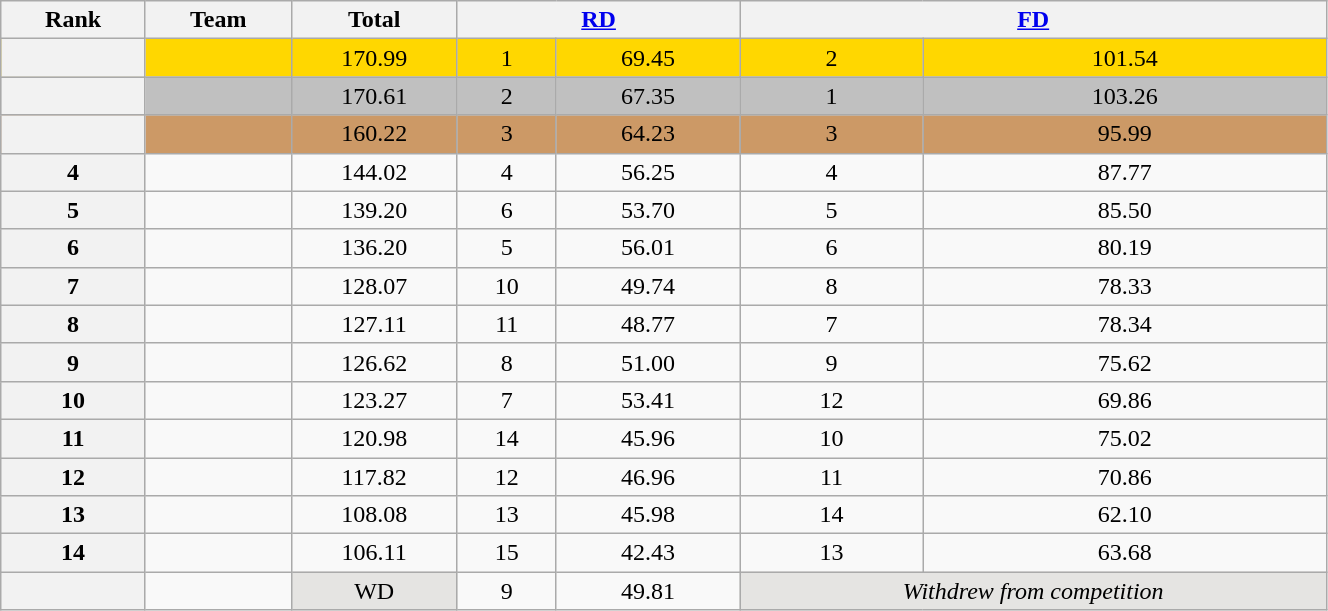<table class="wikitable sortable" style="text-align:center; width:70%">
<tr>
<th scope="col">Rank</th>
<th scope="col">Team</th>
<th scope="col">Total</th>
<th scope="col" colspan="2" width="80px"><a href='#'>RD</a></th>
<th scope="col" colspan="2" width="80px"><a href='#'>FD</a></th>
</tr>
<tr bgcolor="gold">
<th scope="row"></th>
<td align="left"></td>
<td>170.99</td>
<td>1</td>
<td>69.45</td>
<td>2</td>
<td>101.54</td>
</tr>
<tr bgcolor="silver">
<th scope="row"></th>
<td align="left"></td>
<td>170.61</td>
<td>2</td>
<td>67.35</td>
<td>1</td>
<td>103.26</td>
</tr>
<tr bgcolor="cc9966">
<th scope="row"></th>
<td align="left"></td>
<td>160.22</td>
<td>3</td>
<td>64.23</td>
<td>3</td>
<td>95.99</td>
</tr>
<tr>
<th scope="row">4</th>
<td align="left"></td>
<td>144.02</td>
<td>4</td>
<td>56.25</td>
<td>4</td>
<td>87.77</td>
</tr>
<tr>
<th scope="row">5</th>
<td align="left"></td>
<td>139.20</td>
<td>6</td>
<td>53.70</td>
<td>5</td>
<td>85.50</td>
</tr>
<tr>
<th scope="row">6</th>
<td align="left"></td>
<td>136.20</td>
<td>5</td>
<td>56.01</td>
<td>6</td>
<td>80.19</td>
</tr>
<tr>
<th scope="row">7</th>
<td align="left"></td>
<td>128.07</td>
<td>10</td>
<td>49.74</td>
<td>8</td>
<td>78.33</td>
</tr>
<tr>
<th scope="row">8</th>
<td align="left"></td>
<td>127.11</td>
<td>11</td>
<td>48.77</td>
<td>7</td>
<td>78.34</td>
</tr>
<tr>
<th scope="row">9</th>
<td align="left"></td>
<td>126.62</td>
<td>8</td>
<td>51.00</td>
<td>9</td>
<td>75.62</td>
</tr>
<tr>
<th scope="row">10</th>
<td align="left"></td>
<td>123.27</td>
<td>7</td>
<td>53.41</td>
<td>12</td>
<td>69.86</td>
</tr>
<tr>
<th scope="row">11</th>
<td align="left"></td>
<td>120.98</td>
<td>14</td>
<td>45.96</td>
<td>10</td>
<td>75.02</td>
</tr>
<tr>
<th scope="row">12</th>
<td align="left"></td>
<td>117.82</td>
<td>12</td>
<td>46.96</td>
<td>11</td>
<td>70.86</td>
</tr>
<tr>
<th scope="row">13</th>
<td align="left"></td>
<td>108.08</td>
<td>13</td>
<td>45.98</td>
<td>14</td>
<td>62.10</td>
</tr>
<tr>
<th scope="row">14</th>
<td align="left"></td>
<td>106.11</td>
<td>15</td>
<td>42.43</td>
<td>13</td>
<td>63.68</td>
</tr>
<tr>
<th scope="row"></th>
<td align="left"></td>
<td bgcolor="e5e4e2">WD</td>
<td>9</td>
<td>49.81</td>
<td colspan=2 bgcolor="e5e4e2"><em>Withdrew from competition</em></td>
</tr>
</table>
